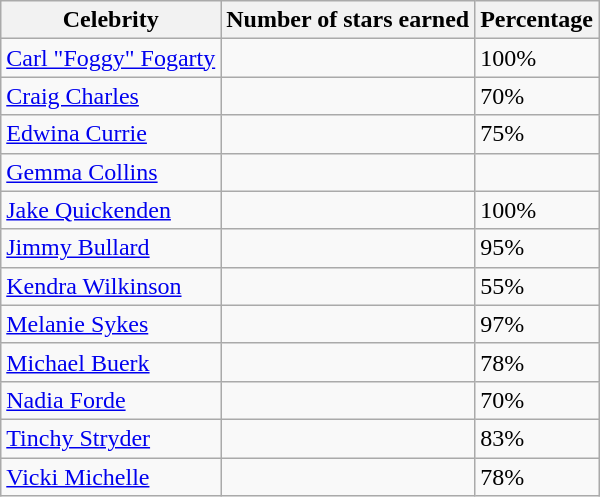<table class=wikitable >
<tr>
<th>Celebrity</th>
<th>Number of stars earned</th>
<th>Percentage</th>
</tr>
<tr>
<td><a href='#'>Carl "Foggy" Fogarty</a></td>
<td></td>
<td>100%</td>
</tr>
<tr>
<td><a href='#'>Craig Charles</a></td>
<td></td>
<td>70%</td>
</tr>
<tr>
<td><a href='#'>Edwina Currie</a></td>
<td></td>
<td>75%</td>
</tr>
<tr>
<td><a href='#'>Gemma Collins</a></td>
<td></td>
<td></td>
</tr>
<tr>
<td><a href='#'>Jake Quickenden</a></td>
<td></td>
<td>100%</td>
</tr>
<tr>
<td><a href='#'>Jimmy Bullard</a></td>
<td></td>
<td>95%</td>
</tr>
<tr>
<td><a href='#'>Kendra Wilkinson</a></td>
<td></td>
<td>55%</td>
</tr>
<tr>
<td><a href='#'>Melanie Sykes</a></td>
<td></td>
<td>97%</td>
</tr>
<tr>
<td><a href='#'>Michael Buerk</a></td>
<td></td>
<td>78%</td>
</tr>
<tr>
<td><a href='#'>Nadia Forde</a></td>
<td></td>
<td>70%</td>
</tr>
<tr>
<td><a href='#'>Tinchy Stryder</a></td>
<td></td>
<td>83%</td>
</tr>
<tr>
<td><a href='#'>Vicki Michelle</a></td>
<td></td>
<td>78%</td>
</tr>
</table>
